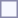<table style="border:1px solid #8888aa; background-color:#f7f8ff; padding:5px; font-size:95%; margin: 0px 12px 12px 0px;">
</table>
